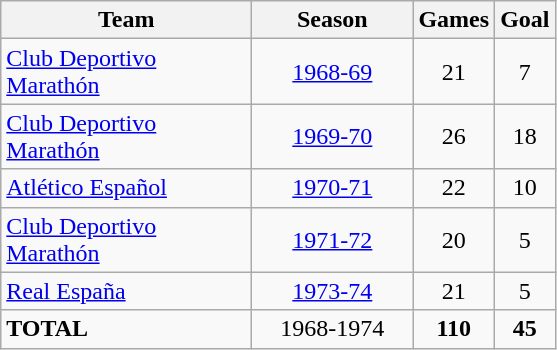<table class="wikitable" border="1">
<tr>
<th width="160">Team</th>
<th width="100">Season</th>
<th width="25">Games</th>
<th width="25">Goal</th>
</tr>
<tr>
<td width="100"><a href='#'>Club Deportivo Marathón</a></td>
<td align="center"><a href='#'>1968-69</a></td>
<td align="center">21</td>
<td align="center">7</td>
</tr>
<tr>
<td width="100"><a href='#'>Club Deportivo Marathón</a></td>
<td align="center"><a href='#'>1969-70</a></td>
<td align="center">26</td>
<td align="center">18</td>
</tr>
<tr>
<td width="100"><a href='#'>Atlético Español</a></td>
<td align="center"><a href='#'>1970-71</a></td>
<td align="center">22</td>
<td align="center">10</td>
</tr>
<tr>
<td width="100"><a href='#'>Club Deportivo Marathón</a></td>
<td align="center"><a href='#'>1971-72</a></td>
<td align="center">20</td>
<td align="center">5</td>
</tr>
<tr>
<td width="100"><a href='#'>Real España</a></td>
<td align="center"><a href='#'>1973-74</a></td>
<td align="center">21</td>
<td align="center">5</td>
</tr>
<tr>
<td width="100"><strong>TOTAL</strong></td>
<td align="center">1968-1974</td>
<td align="center"><strong>110</strong></td>
<td align="center"><strong>45</strong></td>
</tr>
</table>
